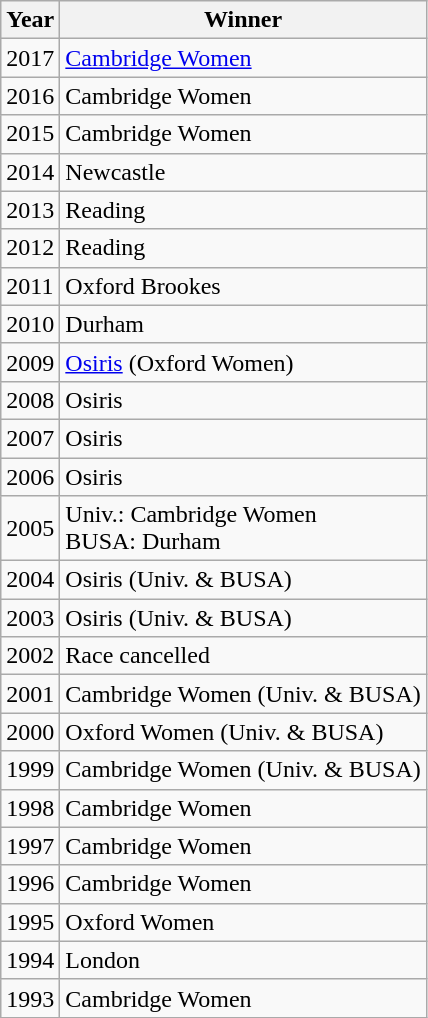<table class=wikitable>
<tr>
<th>Year</th>
<th>Winner</th>
</tr>
<tr>
<td>2017</td>
<td><a href='#'>Cambridge Women</a></td>
</tr>
<tr>
<td>2016</td>
<td>Cambridge Women</td>
</tr>
<tr>
<td>2015</td>
<td>Cambridge Women</td>
</tr>
<tr>
<td>2014</td>
<td>Newcastle</td>
</tr>
<tr>
<td>2013</td>
<td>Reading</td>
</tr>
<tr>
<td>2012</td>
<td>Reading</td>
</tr>
<tr>
<td>2011</td>
<td>Oxford Brookes</td>
</tr>
<tr>
<td>2010</td>
<td>Durham</td>
</tr>
<tr>
<td>2009</td>
<td><a href='#'>Osiris</a> (Oxford Women)</td>
</tr>
<tr>
<td>2008</td>
<td>Osiris</td>
</tr>
<tr>
<td>2007</td>
<td>Osiris</td>
</tr>
<tr>
<td>2006</td>
<td>Osiris</td>
</tr>
<tr>
<td>2005</td>
<td>Univ.: Cambridge Women<br>BUSA: Durham</td>
</tr>
<tr>
<td>2004</td>
<td>Osiris (Univ. & BUSA)</td>
</tr>
<tr>
<td>2003</td>
<td>Osiris (Univ. & BUSA)</td>
</tr>
<tr>
<td>2002</td>
<td>Race cancelled</td>
</tr>
<tr>
<td>2001</td>
<td>Cambridge Women (Univ. & BUSA)</td>
</tr>
<tr>
<td>2000</td>
<td>Oxford Women (Univ. & BUSA)</td>
</tr>
<tr>
<td>1999</td>
<td>Cambridge Women (Univ. & BUSA)</td>
</tr>
<tr>
<td>1998</td>
<td>Cambridge Women</td>
</tr>
<tr>
<td>1997</td>
<td>Cambridge Women</td>
</tr>
<tr>
<td>1996</td>
<td>Cambridge Women</td>
</tr>
<tr>
<td>1995</td>
<td>Oxford Women</td>
</tr>
<tr>
<td>1994</td>
<td>London</td>
</tr>
<tr>
<td>1993</td>
<td>Cambridge Women</td>
</tr>
</table>
